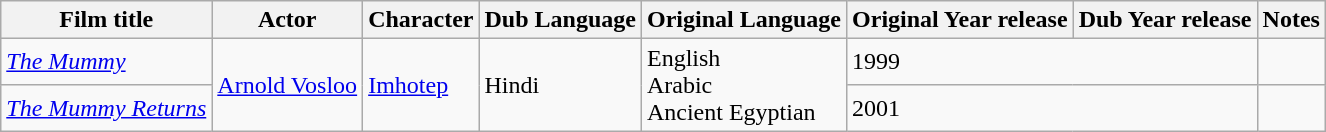<table class="wikitable">
<tr>
<th>Film title</th>
<th>Actor</th>
<th>Character</th>
<th>Dub Language</th>
<th>Original Language</th>
<th>Original Year release</th>
<th>Dub Year release</th>
<th>Notes</th>
</tr>
<tr>
<td><em><a href='#'>The Mummy</a></em></td>
<td rowspan="2"><a href='#'>Arnold Vosloo</a></td>
<td rowspan="2"><a href='#'>Imhotep</a></td>
<td rowspan="2">Hindi</td>
<td rowspan="2">English <br> Arabic <br> Ancient Egyptian</td>
<td colspan="2">1999</td>
<td></td>
</tr>
<tr>
<td><em><a href='#'>The Mummy Returns</a></em></td>
<td colspan="2">2001</td>
<td></td>
</tr>
</table>
